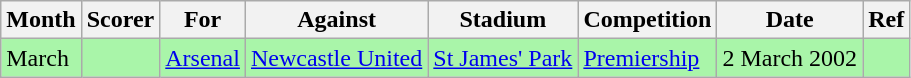<table class="wikitable">
<tr>
<th>Month</th>
<th>Scorer</th>
<th>For</th>
<th>Against</th>
<th>Stadium</th>
<th>Competition</th>
<th>Date</th>
<th>Ref</th>
</tr>
<tr>
<td bgcolor=#A9F5A9>March</td>
<td bgcolor=#A9F5A9> </td>
<td bgcolor=#A9F5A9><a href='#'>Arsenal</a></td>
<td bgcolor=#A9F5A9><a href='#'>Newcastle United</a></td>
<td bgcolor=#A9F5A9><a href='#'>St James' Park</a></td>
<td bgcolor=#A9F5A9><a href='#'>Premiership</a></td>
<td bgcolor=#A9F5A9>2 March 2002</td>
<td bgcolor=#A9F5A9></td>
</tr>
</table>
